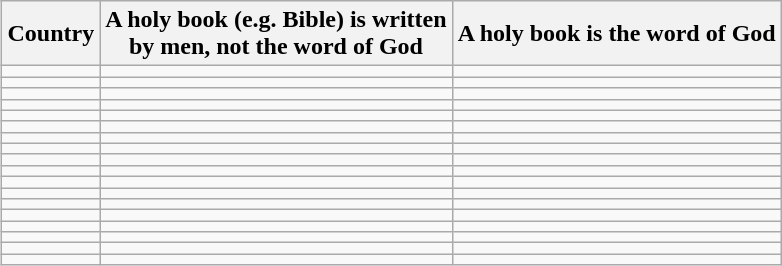<table class="wikitable sortable" style="border:1px black; float:right; margin-left:1em;">
<tr>
<th>Country</th>
<th>A holy book (e.g. Bible) is written<br> by men, not the word of God</th>
<th>A holy book is the word of God</th>
</tr>
<tr>
<td></td>
<td></td>
<td></td>
</tr>
<tr>
<td></td>
<td></td>
<td></td>
</tr>
<tr>
<td></td>
<td></td>
<td></td>
</tr>
<tr>
<td></td>
<td></td>
<td></td>
</tr>
<tr>
<td></td>
<td></td>
<td></td>
</tr>
<tr>
<td></td>
<td></td>
<td></td>
</tr>
<tr>
<td></td>
<td></td>
<td></td>
</tr>
<tr>
<td></td>
<td></td>
<td></td>
</tr>
<tr>
<td></td>
<td></td>
<td></td>
</tr>
<tr>
<td></td>
<td></td>
<td></td>
</tr>
<tr>
<td></td>
<td></td>
<td></td>
</tr>
<tr>
<td></td>
<td></td>
<td></td>
</tr>
<tr>
<td></td>
<td></td>
<td></td>
</tr>
<tr>
<td></td>
<td></td>
<td></td>
</tr>
<tr>
<td></td>
<td></td>
<td></td>
</tr>
<tr>
<td></td>
<td></td>
<td></td>
</tr>
<tr>
<td></td>
<td></td>
<td></td>
</tr>
<tr>
<td></td>
<td></td>
<td></td>
</tr>
</table>
